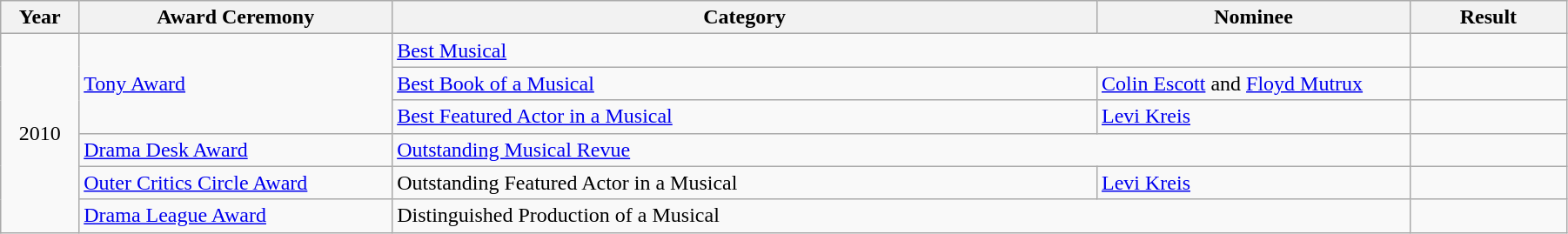<table class="wikitable" width="95%">
<tr>
<th width="5%">Year</th>
<th width="20%">Award Ceremony</th>
<th width="45%">Category</th>
<th width="20%">Nominee</th>
<th width="10%">Result</th>
</tr>
<tr>
<td rowspan="6" align="center">2010</td>
<td rowspan="3"><a href='#'>Tony Award</a></td>
<td colspan="2"><a href='#'>Best Musical</a></td>
<td></td>
</tr>
<tr>
<td><a href='#'>Best Book of a Musical</a></td>
<td><a href='#'>Colin Escott</a> and <a href='#'>Floyd Mutrux</a></td>
<td></td>
</tr>
<tr>
<td><a href='#'>Best Featured Actor in a Musical</a></td>
<td><a href='#'>Levi Kreis</a></td>
<td></td>
</tr>
<tr>
<td><a href='#'>Drama Desk Award</a></td>
<td colspan="2"><a href='#'>Outstanding Musical Revue</a></td>
<td></td>
</tr>
<tr>
<td><a href='#'>Outer Critics Circle Award</a></td>
<td>Outstanding Featured Actor in a Musical</td>
<td><a href='#'>Levi Kreis</a></td>
<td></td>
</tr>
<tr>
<td><a href='#'>Drama League Award</a></td>
<td colspan="2">Distinguished Production of a Musical</td>
<td></td>
</tr>
</table>
